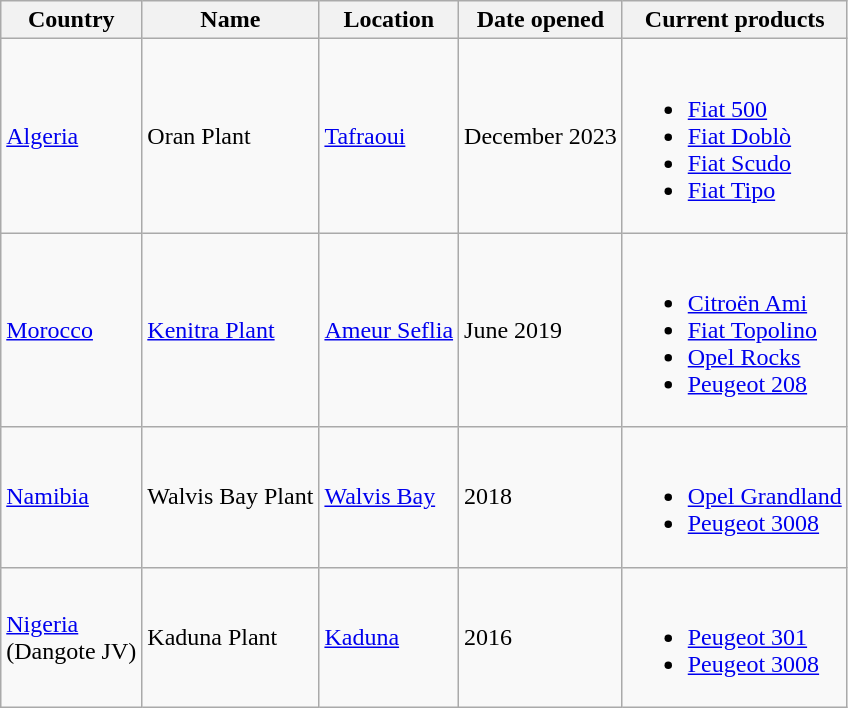<table class="wikitable sortable sticky-header">
<tr>
<th>Country</th>
<th>Name</th>
<th>Location</th>
<th>Date opened</th>
<th>Current products</th>
</tr>
<tr>
<td><a href='#'>Algeria</a></td>
<td>Oran Plant</td>
<td><a href='#'>Tafraoui</a></td>
<td>December 2023</td>
<td><br><ul><li><a href='#'>Fiat 500</a></li><li><a href='#'>Fiat Doblò</a></li><li><a href='#'>Fiat Scudo</a></li><li><a href='#'>Fiat Tipo</a></li></ul></td>
</tr>
<tr>
<td><a href='#'>Morocco</a></td>
<td><a href='#'>Kenitra Plant</a></td>
<td><a href='#'>Ameur Seflia</a></td>
<td>June 2019</td>
<td><br><ul><li><a href='#'>Citroën Ami</a></li><li><a href='#'>Fiat Topolino</a></li><li><a href='#'>Opel Rocks</a></li><li><a href='#'>Peugeot 208</a></li></ul></td>
</tr>
<tr>
<td><a href='#'>Namibia</a></td>
<td>Walvis Bay Plant</td>
<td><a href='#'>Walvis Bay</a></td>
<td>2018</td>
<td><br><ul><li><a href='#'>Opel Grandland</a></li><li><a href='#'>Peugeot 3008</a></li></ul></td>
</tr>
<tr>
<td><a href='#'>Nigeria</a><br>(Dangote JV)</td>
<td>Kaduna Plant</td>
<td><a href='#'>Kaduna</a></td>
<td>2016</td>
<td><br><ul><li><a href='#'>Peugeot 301</a></li><li><a href='#'>Peugeot 3008</a></li></ul></td>
</tr>
</table>
